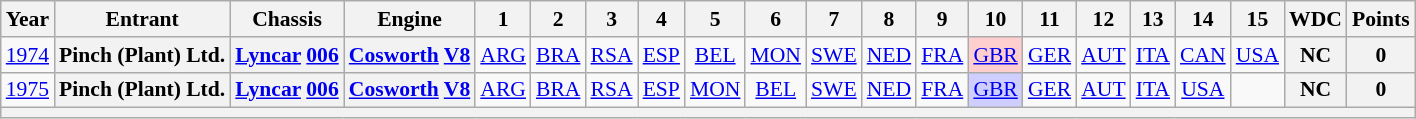<table class="wikitable" style="text-align:center; font-size:90%">
<tr>
<th>Year</th>
<th>Entrant</th>
<th>Chassis</th>
<th>Engine</th>
<th>1</th>
<th>2</th>
<th>3</th>
<th>4</th>
<th>5</th>
<th>6</th>
<th>7</th>
<th>8</th>
<th>9</th>
<th>10</th>
<th>11</th>
<th>12</th>
<th>13</th>
<th>14</th>
<th>15</th>
<th>WDC</th>
<th>Points</th>
</tr>
<tr>
<td><a href='#'>1974</a></td>
<th>Pinch (Plant) Ltd.</th>
<th><a href='#'>Lyncar</a> <a href='#'>006</a></th>
<th><a href='#'>Cosworth</a> <a href='#'>V8</a></th>
<td><a href='#'>ARG</a></td>
<td><a href='#'>BRA</a></td>
<td><a href='#'>RSA</a></td>
<td><a href='#'>ESP</a></td>
<td><a href='#'>BEL</a></td>
<td><a href='#'>MON</a></td>
<td><a href='#'>SWE</a></td>
<td><a href='#'>NED</a></td>
<td><a href='#'>FRA</a></td>
<td style="background:#FFCFCF;"><a href='#'>GBR</a><br></td>
<td><a href='#'>GER</a></td>
<td><a href='#'>AUT</a></td>
<td><a href='#'>ITA</a></td>
<td><a href='#'>CAN</a></td>
<td><a href='#'>USA</a></td>
<th>NC</th>
<th>0</th>
</tr>
<tr>
<td><a href='#'>1975</a></td>
<th>Pinch (Plant) Ltd.</th>
<th><a href='#'>Lyncar</a> <a href='#'>006</a></th>
<th><a href='#'>Cosworth</a> <a href='#'>V8</a></th>
<td><a href='#'>ARG</a></td>
<td><a href='#'>BRA</a></td>
<td><a href='#'>RSA</a></td>
<td><a href='#'>ESP</a></td>
<td><a href='#'>MON</a></td>
<td><a href='#'>BEL</a></td>
<td><a href='#'>SWE</a></td>
<td><a href='#'>NED</a></td>
<td><a href='#'>FRA</a></td>
<td style="background:#CFCFFF;"><a href='#'>GBR</a><br></td>
<td><a href='#'>GER</a></td>
<td><a href='#'>AUT</a></td>
<td><a href='#'>ITA</a></td>
<td><a href='#'>USA</a></td>
<td></td>
<th>NC</th>
<th>0</th>
</tr>
<tr>
<th colspan="21"></th>
</tr>
</table>
